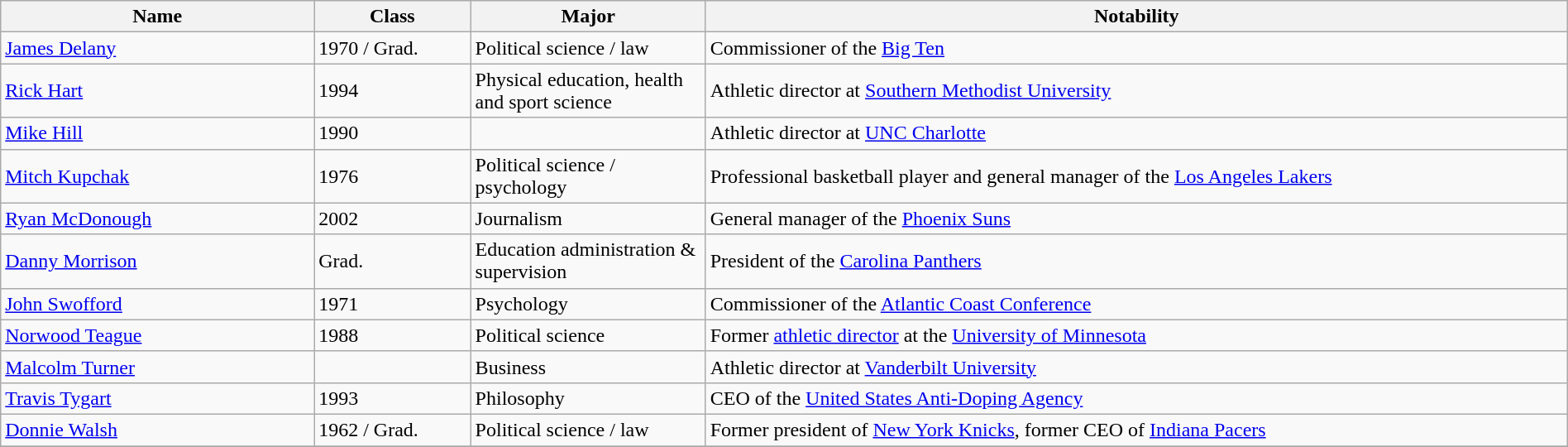<table class="wikitable" width="100%">
<tr>
<th width="20%">Name</th>
<th width="10%">Class</th>
<th width="15%">Major</th>
<th width="55%">Notability</th>
</tr>
<tr>
<td><a href='#'>James Delany</a></td>
<td>1970 / Grad.</td>
<td>Political science / law</td>
<td>Commissioner of the <a href='#'>Big Ten</a></td>
</tr>
<tr>
<td><a href='#'>Rick Hart</a></td>
<td>1994</td>
<td>Physical education, health and sport science</td>
<td>Athletic director at <a href='#'>Southern Methodist University</a></td>
</tr>
<tr>
<td><a href='#'>Mike Hill</a></td>
<td>1990</td>
<td></td>
<td>Athletic director at <a href='#'>UNC Charlotte</a></td>
</tr>
<tr>
<td><a href='#'>Mitch Kupchak</a></td>
<td>1976</td>
<td>Political science / psychology</td>
<td>Professional basketball player and general manager of the <a href='#'>Los Angeles Lakers</a></td>
</tr>
<tr>
<td><a href='#'>Ryan McDonough</a></td>
<td>2002</td>
<td>Journalism</td>
<td>General manager of the <a href='#'>Phoenix Suns</a></td>
</tr>
<tr>
<td><a href='#'>Danny Morrison</a></td>
<td>Grad.</td>
<td>Education administration & supervision</td>
<td>President of the <a href='#'>Carolina Panthers</a></td>
</tr>
<tr>
<td><a href='#'>John Swofford</a></td>
<td>1971</td>
<td>Psychology</td>
<td>Commissioner of the <a href='#'>Atlantic Coast Conference</a></td>
</tr>
<tr>
<td><a href='#'>Norwood Teague</a></td>
<td>1988</td>
<td>Political science</td>
<td>Former <a href='#'>athletic director</a> at the <a href='#'>University of Minnesota</a></td>
</tr>
<tr>
<td><a href='#'>Malcolm Turner</a></td>
<td></td>
<td>Business</td>
<td>Athletic director at <a href='#'>Vanderbilt University</a></td>
</tr>
<tr>
<td><a href='#'>Travis Tygart</a></td>
<td>1993</td>
<td>Philosophy</td>
<td>CEO of the <a href='#'>United States Anti-Doping Agency</a></td>
</tr>
<tr>
<td><a href='#'>Donnie Walsh</a></td>
<td>1962 / Grad.</td>
<td>Political science / law</td>
<td>Former president of <a href='#'>New York Knicks</a>, former CEO of <a href='#'>Indiana Pacers</a></td>
</tr>
<tr>
</tr>
</table>
